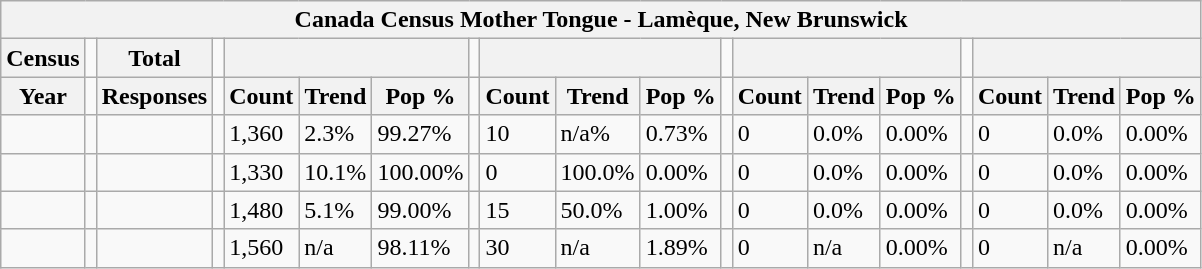<table class="wikitable">
<tr>
<th colspan=19>Canada Census Mother Tongue - Lamèque, New Brunswick</th>
</tr>
<tr>
<th>Census</th>
<td></td>
<th>Total</th>
<td colspan=1></td>
<th colspan=3></th>
<td colspan=1></td>
<th colspan=3></th>
<td colspan=1></td>
<th colspan=3></th>
<td colspan=1></td>
<th colspan=3></th>
</tr>
<tr>
<th>Year</th>
<td></td>
<th>Responses</th>
<td></td>
<th>Count</th>
<th>Trend</th>
<th>Pop %</th>
<td></td>
<th>Count</th>
<th>Trend</th>
<th>Pop %</th>
<td></td>
<th>Count</th>
<th>Trend</th>
<th>Pop %</th>
<td></td>
<th>Count</th>
<th>Trend</th>
<th>Pop %</th>
</tr>
<tr>
<td></td>
<td></td>
<td></td>
<td></td>
<td>1,360</td>
<td> 2.3%</td>
<td>99.27%</td>
<td></td>
<td>10</td>
<td> n/a%</td>
<td>0.73%</td>
<td></td>
<td>0</td>
<td> 0.0%</td>
<td>0.00%</td>
<td></td>
<td>0</td>
<td> 0.0%</td>
<td>0.00%</td>
</tr>
<tr>
<td></td>
<td></td>
<td></td>
<td></td>
<td>1,330</td>
<td> 10.1%</td>
<td>100.00%</td>
<td></td>
<td>0</td>
<td> 100.0%</td>
<td>0.00%</td>
<td></td>
<td>0</td>
<td> 0.0%</td>
<td>0.00%</td>
<td></td>
<td>0</td>
<td> 0.0%</td>
<td>0.00%</td>
</tr>
<tr>
<td></td>
<td></td>
<td></td>
<td></td>
<td>1,480</td>
<td> 5.1%</td>
<td>99.00%</td>
<td></td>
<td>15</td>
<td> 50.0%</td>
<td>1.00%</td>
<td></td>
<td>0</td>
<td> 0.0%</td>
<td>0.00%</td>
<td></td>
<td>0</td>
<td> 0.0%</td>
<td>0.00%</td>
</tr>
<tr>
<td></td>
<td></td>
<td></td>
<td></td>
<td>1,560</td>
<td>n/a</td>
<td>98.11%</td>
<td></td>
<td>30</td>
<td>n/a</td>
<td>1.89%</td>
<td></td>
<td>0</td>
<td>n/a</td>
<td>0.00%</td>
<td></td>
<td>0</td>
<td>n/a</td>
<td>0.00%</td>
</tr>
</table>
